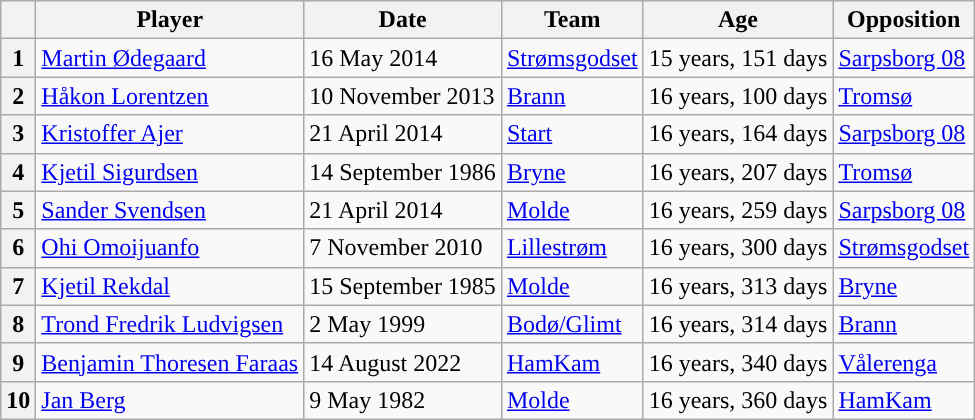<table class="wikitable sortable">
<tr>
<th></th>
<th>Player</th>
<th>Date</th>
<th>Team</th>
<th>Age</th>
<th>Opposition</th>
</tr>
<tr>
<th>1</th>
<td><a href='#'>Martin Ødegaard</a></td>
<td>16 May 2014 </td>
<td><a href='#'>Strømsgodset</a></td>
<td>15 years, 151 days</td>
<td><a href='#'>Sarpsborg 08</a></td>
</tr>
<tr>
<th>2</th>
<td><a href='#'>Håkon Lorentzen</a></td>
<td>10 November 2013 </td>
<td><a href='#'>Brann</a></td>
<td>16 years, 100 days</td>
<td><a href='#'>Tromsø</a></td>
</tr>
<tr>
<th>3</th>
<td><a href='#'>Kristoffer Ajer</a></td>
<td>21 April 2014</td>
<td><a href='#'>Start</a></td>
<td>16 years, 164 days</td>
<td><a href='#'>Sarpsborg 08</a></td>
</tr>
<tr>
<th>4</th>
<td><a href='#'>Kjetil Sigurdsen</a></td>
<td>14 September 1986 </td>
<td><a href='#'>Bryne</a></td>
<td>16 years, 207 days</td>
<td><a href='#'>Tromsø</a></td>
</tr>
<tr>
<th>5</th>
<td><a href='#'>Sander Svendsen</a></td>
<td>21 April 2014 </td>
<td><a href='#'>Molde</a></td>
<td>16 years, 259 days</td>
<td><a href='#'>Sarpsborg 08</a></td>
</tr>
<tr>
<th>6</th>
<td><a href='#'>Ohi Omoijuanfo</a></td>
<td>7 November 2010</td>
<td><a href='#'>Lillestrøm</a></td>
<td>16 years, 300 days</td>
<td><a href='#'>Strømsgodset</a></td>
</tr>
<tr>
<th>7</th>
<td><a href='#'>Kjetil Rekdal</a></td>
<td>15 September 1985 </td>
<td><a href='#'>Molde</a></td>
<td>16 years, 313 days</td>
<td><a href='#'>Bryne</a></td>
</tr>
<tr>
<th>8</th>
<td><a href='#'>Trond Fredrik Ludvigsen</a></td>
<td>2 May 1999</td>
<td><a href='#'>Bodø/Glimt</a></td>
<td>16 years, 314 days</td>
<td><a href='#'>Brann</a></td>
</tr>
<tr>
<th>9</th>
<td><a href='#'>Benjamin Thoresen Faraas</a></td>
<td>14 August 2022</td>
<td><a href='#'>HamKam</a></td>
<td>16 years, 340 days</td>
<td><a href='#'>Vålerenga</a></td>
</tr>
<tr>
<th>10</th>
<td><a href='#'>Jan Berg</a></td>
<td>9 May 1982 </td>
<td><a href='#'>Molde</a></td>
<td>16 years, 360 days</td>
<td><a href='#'>HamKam</a></td>
</tr>
</table>
